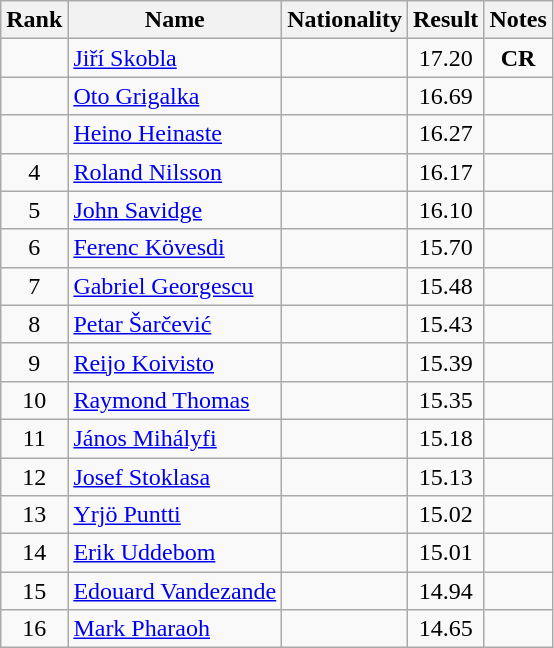<table class="wikitable sortable" style="text-align:center">
<tr>
<th>Rank</th>
<th>Name</th>
<th>Nationality</th>
<th>Result</th>
<th>Notes</th>
</tr>
<tr>
<td></td>
<td align=left><a href='#'>Jiří Skobla</a></td>
<td align=left></td>
<td>17.20</td>
<td><strong>CR</strong></td>
</tr>
<tr>
<td></td>
<td align=left><a href='#'>Oto Grigalka</a></td>
<td align=left></td>
<td>16.69</td>
<td></td>
</tr>
<tr>
<td></td>
<td align=left><a href='#'>Heino Heinaste</a></td>
<td align=left></td>
<td>16.27</td>
<td></td>
</tr>
<tr>
<td>4</td>
<td align=left><a href='#'>Roland Nilsson</a></td>
<td align=left></td>
<td>16.17</td>
<td></td>
</tr>
<tr>
<td>5</td>
<td align=left><a href='#'>John Savidge</a></td>
<td align=left></td>
<td>16.10</td>
<td></td>
</tr>
<tr>
<td>6</td>
<td align=left><a href='#'>Ferenc Kövesdi</a></td>
<td align=left></td>
<td>15.70</td>
<td></td>
</tr>
<tr>
<td>7</td>
<td align=left><a href='#'>Gabriel Georgescu</a></td>
<td align=left></td>
<td>15.48</td>
<td></td>
</tr>
<tr>
<td>8</td>
<td align=left><a href='#'>Petar Šarčević</a></td>
<td align=left></td>
<td>15.43</td>
<td></td>
</tr>
<tr>
<td>9</td>
<td align=left><a href='#'>Reijo Koivisto</a></td>
<td align=left></td>
<td>15.39</td>
<td></td>
</tr>
<tr>
<td>10</td>
<td align=left><a href='#'>Raymond Thomas</a></td>
<td align=left></td>
<td>15.35</td>
<td></td>
</tr>
<tr>
<td>11</td>
<td align=left><a href='#'>János Mihályfi</a></td>
<td align=left></td>
<td>15.18</td>
<td></td>
</tr>
<tr>
<td>12</td>
<td align=left><a href='#'>Josef Stoklasa</a></td>
<td align=left></td>
<td>15.13</td>
<td></td>
</tr>
<tr>
<td>13</td>
<td align=left><a href='#'>Yrjö Puntti</a></td>
<td align=left></td>
<td>15.02</td>
<td></td>
</tr>
<tr>
<td>14</td>
<td align=left><a href='#'>Erik Uddebom</a></td>
<td align=left></td>
<td>15.01</td>
<td></td>
</tr>
<tr>
<td>15</td>
<td align=left><a href='#'>Edouard Vandezande</a></td>
<td align=left></td>
<td>14.94</td>
<td></td>
</tr>
<tr>
<td>16</td>
<td align=left><a href='#'>Mark Pharaoh</a></td>
<td align=left></td>
<td>14.65</td>
<td></td>
</tr>
</table>
